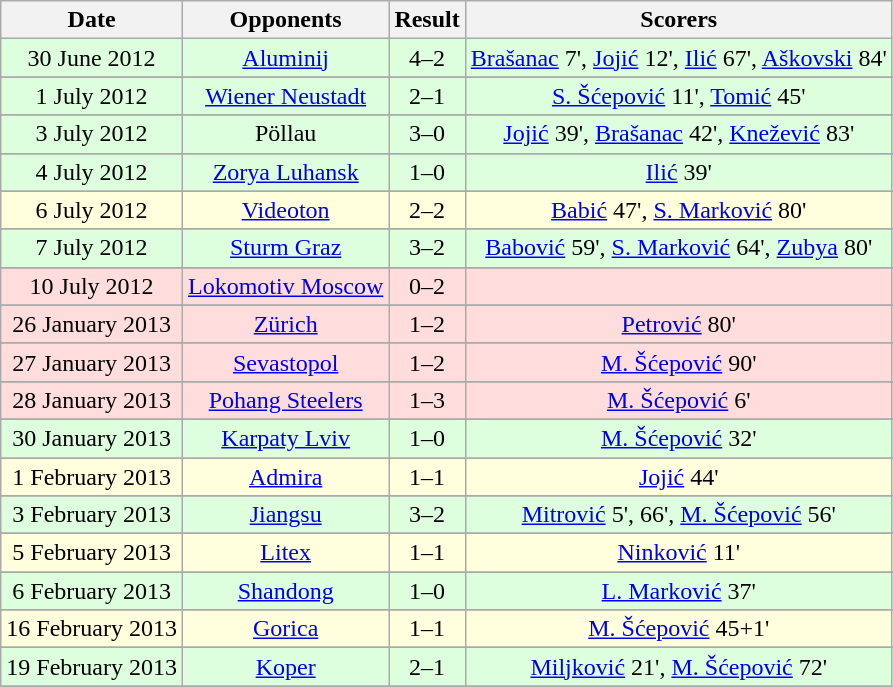<table class="wikitable" style="text-align:center">
<tr>
<th>Date</th>
<th>Opponents</th>
<th>Result</th>
<th>Scorers</th>
</tr>
<tr bgcolor="#ddffdd">
<td>30 June 2012</td>
<td> <a href='#'>Aluminij</a></td>
<td>4–2</td>
<td><a href='#'>Brašanac</a> 7', <a href='#'>Jojić</a> 12', <a href='#'>Ilić</a> 67', <a href='#'>Aškovski</a> 84'</td>
</tr>
<tr>
</tr>
<tr bgcolor="#ddffdd">
<td>1 July 2012</td>
<td> <a href='#'>Wiener Neustadt</a></td>
<td>2–1</td>
<td><a href='#'>S. Šćepović</a> 11', <a href='#'>Tomić</a> 45'</td>
</tr>
<tr>
</tr>
<tr bgcolor="#ddffdd">
<td>3 July 2012</td>
<td> Pöllau</td>
<td>3–0</td>
<td><a href='#'>Jojić</a> 39', <a href='#'>Brašanac</a> 42', <a href='#'>Knežević</a> 83'</td>
</tr>
<tr>
</tr>
<tr bgcolor="#ddffdd">
<td>4 July 2012</td>
<td> <a href='#'>Zorya Luhansk</a></td>
<td>1–0</td>
<td><a href='#'>Ilić</a> 39'</td>
</tr>
<tr>
</tr>
<tr bgcolor="#ffffdd">
<td>6 July 2012</td>
<td> <a href='#'>Videoton</a></td>
<td>2–2</td>
<td><a href='#'>Babić</a> 47', <a href='#'>S. Marković</a> 80'</td>
</tr>
<tr>
</tr>
<tr bgcolor="#ddffdd">
<td>7 July 2012</td>
<td> <a href='#'>Sturm Graz</a></td>
<td>3–2</td>
<td><a href='#'>Babović</a> 59', <a href='#'>S. Marković</a> 64', <a href='#'>Zubya</a> 80'</td>
</tr>
<tr>
</tr>
<tr bgcolor="#ffdddd">
<td>10 July 2012</td>
<td> <a href='#'>Lokomotiv Moscow</a></td>
<td>0–2</td>
<td></td>
</tr>
<tr>
</tr>
<tr bgcolor="#ffdddd">
<td>26 January 2013</td>
<td> <a href='#'>Zürich</a></td>
<td>1–2</td>
<td><a href='#'>Petrović</a> 80'</td>
</tr>
<tr>
</tr>
<tr bgcolor="#ffdddd">
<td>27 January 2013</td>
<td> <a href='#'>Sevastopol</a></td>
<td>1–2</td>
<td><a href='#'>M. Šćepović</a> 90'</td>
</tr>
<tr>
</tr>
<tr bgcolor="#ffdddd">
<td>28 January 2013</td>
<td> <a href='#'>Pohang Steelers</a></td>
<td>1–3</td>
<td><a href='#'>M. Šćepović</a> 6'</td>
</tr>
<tr>
</tr>
<tr bgcolor="#ddffdd">
<td>30 January 2013</td>
<td> <a href='#'>Karpaty Lviv</a></td>
<td>1–0</td>
<td><a href='#'>M. Šćepović</a> 32'</td>
</tr>
<tr>
</tr>
<tr bgcolor="#ffffdd">
<td>1 February 2013</td>
<td> <a href='#'>Admira</a></td>
<td>1–1</td>
<td><a href='#'>Jojić</a> 44'</td>
</tr>
<tr>
</tr>
<tr bgcolor="#ddffdd">
<td>3 February 2013</td>
<td> <a href='#'>Jiangsu</a></td>
<td>3–2</td>
<td><a href='#'>Mitrović</a> 5', 66', <a href='#'>M. Šćepović</a> 56'</td>
</tr>
<tr>
</tr>
<tr bgcolor="#ffffdd">
<td>5 February 2013</td>
<td> <a href='#'>Litex</a></td>
<td>1–1</td>
<td><a href='#'>Ninković</a> 11'</td>
</tr>
<tr>
</tr>
<tr bgcolor="#ddffdd">
<td>6 February 2013</td>
<td> <a href='#'>Shandong</a></td>
<td>1–0</td>
<td><a href='#'>L. Marković</a> 37'</td>
</tr>
<tr>
</tr>
<tr bgcolor="#ffffdd">
<td>16 February 2013</td>
<td> <a href='#'>Gorica</a></td>
<td>1–1</td>
<td><a href='#'>M. Šćepović</a> 45+1'</td>
</tr>
<tr>
</tr>
<tr bgcolor="#ddffdd">
<td>19 February 2013</td>
<td> <a href='#'>Koper</a></td>
<td>2–1</td>
<td><a href='#'>Miljković</a> 21', <a href='#'>M. Šćepović</a> 72'</td>
</tr>
<tr>
</tr>
</table>
